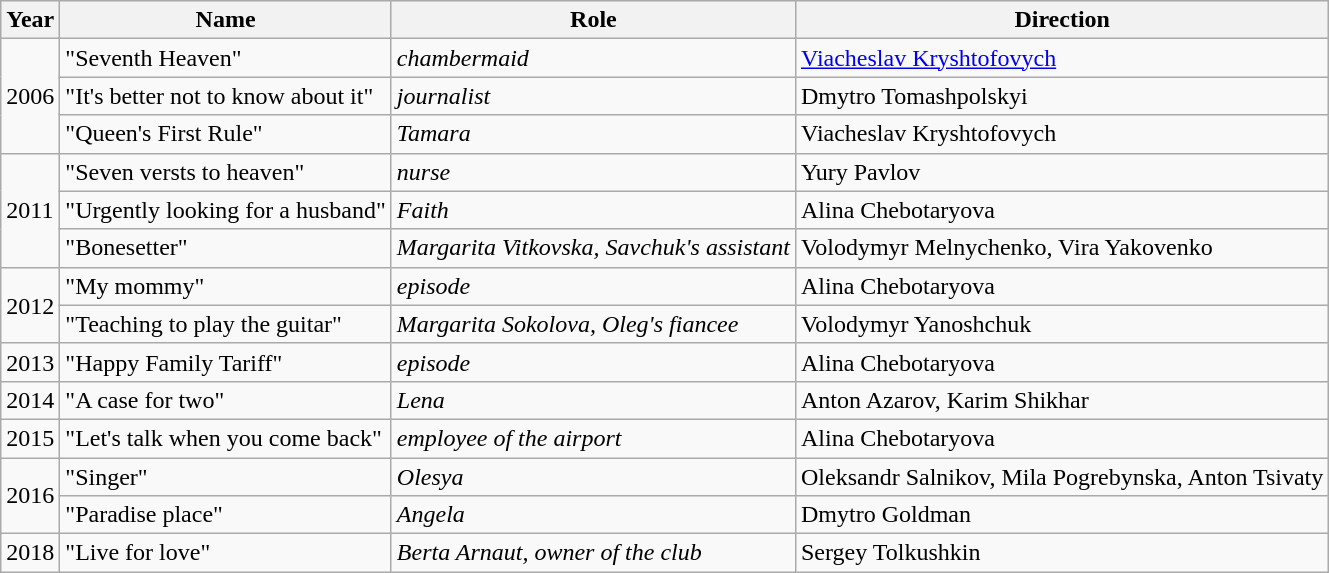<table class="wikitable sortable">
<tr>
<th>Year</th>
<th>Name</th>
<th>Role</th>
<th>Direction</th>
</tr>
<tr>
<td rowspan="3">2006</td>
<td>"Seventh Heaven"</td>
<td><em>chambermaid</em></td>
<td><a href='#'>Viacheslav Kryshtofovych</a></td>
</tr>
<tr>
<td>"It's better not to know about it"</td>
<td><em>journalist</em></td>
<td>Dmytro Tomashpolskyi</td>
</tr>
<tr>
<td>"Queen's First Rule"</td>
<td><em>Tamara</em></td>
<td>Viacheslav Kryshtofovych</td>
</tr>
<tr>
<td rowspan="3">2011</td>
<td>"Seven versts to heaven"</td>
<td><em>nurse</em></td>
<td>Yury Pavlov</td>
</tr>
<tr>
<td>"Urgently looking for a husband"</td>
<td><em>Faith</em></td>
<td>Alina Chebotaryova</td>
</tr>
<tr>
<td>"Bonesetter"</td>
<td><em>Margarita Vitkovska, Savchuk's assistant</em></td>
<td>Volodymyr Melnychenko, Vira Yakovenko</td>
</tr>
<tr>
<td rowspan="2">2012</td>
<td>"My mommy"</td>
<td><em>episode</em></td>
<td>Alina Chebotaryova</td>
</tr>
<tr>
<td>"Teaching to play the guitar"</td>
<td><em>Margarita Sokolova, Oleg's fiancee</em></td>
<td>Volodymyr Yanoshchuk</td>
</tr>
<tr>
<td>2013</td>
<td>"Happy Family Tariff"</td>
<td><em>episode</em></td>
<td>Alina Chebotaryova</td>
</tr>
<tr>
<td>2014</td>
<td>"A case for two"</td>
<td><em>Lena</em></td>
<td>Anton Azarov, Karim Shikhar</td>
</tr>
<tr>
<td>2015</td>
<td>"Let's talk when you come back"</td>
<td><em>employee of the airport</em></td>
<td>Alina Chebotaryova</td>
</tr>
<tr>
<td rowspan="2">2016</td>
<td>"Singer"</td>
<td><em>Olesya</em></td>
<td>Oleksandr Salnikov, Mila Pogrebynska, Anton Tsivaty</td>
</tr>
<tr>
<td>"Paradise place"</td>
<td><em>Angela</em></td>
<td>Dmytro Goldman</td>
</tr>
<tr>
<td>2018</td>
<td>"Live for love"</td>
<td><em>Berta Arnaut, owner of the club</em></td>
<td>Sergey Tolkushkin</td>
</tr>
</table>
